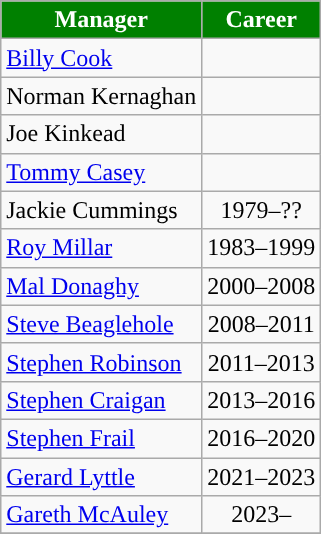<table class="wikitable" style="text-align:center">
<tr>
<th style="background-color:#008000; color:white; ">Manager</th>
<th style="background-color:#008000; color:white; ">Career</th>
</tr>
<tr>
<td style="text-align: left;"> <a href='#'>Billy Cook</a></td>
<td></td>
</tr>
<tr>
<td style="text-align: left;"> Norman Kernaghan</td>
<td></td>
</tr>
<tr>
<td style="text-align: left;"> Joe Kinkead</td>
<td></td>
</tr>
<tr>
<td style="text-align: left;"> <a href='#'>Tommy Casey</a></td>
<td></td>
</tr>
<tr>
<td style="text-align: left;"> Jackie Cummings</td>
<td>1979–??</td>
</tr>
<tr>
<td style="text-align: left;"> <a href='#'>Roy Millar</a></td>
<td>1983–1999</td>
</tr>
<tr>
<td style="text-align: left;"> <a href='#'>Mal Donaghy</a></td>
<td>2000–2008</td>
</tr>
<tr>
<td style="text-align: left;"> <a href='#'>Steve Beaglehole</a></td>
<td>2008–2011</td>
</tr>
<tr>
<td style="text-align: left;"> <a href='#'>Stephen Robinson</a></td>
<td>2011–2013</td>
</tr>
<tr>
<td style="text-align: left;"> <a href='#'>Stephen Craigan</a></td>
<td>2013–2016</td>
</tr>
<tr>
<td style="text-align: left;"> <a href='#'>Stephen Frail</a></td>
<td>2016–2020</td>
</tr>
<tr>
<td style="text-align: left;"> <a href='#'>Gerard Lyttle</a></td>
<td>2021–2023</td>
</tr>
<tr>
<td style="text-align: left;"> <a href='#'>Gareth McAuley</a></td>
<td>2023–</td>
</tr>
<tr>
</tr>
</table>
